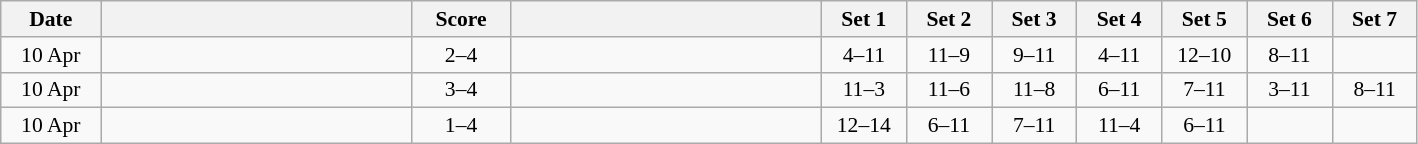<table class="wikitable" style="text-align: center; font-size:90% ">
<tr>
<th width="60">Date</th>
<th align="right" width="200"></th>
<th width="60">Score</th>
<th align="left" width="200"></th>
<th width="50">Set 1</th>
<th width="50">Set 2</th>
<th width="50">Set 3</th>
<th width="50">Set 4</th>
<th width="50">Set 5</th>
<th width="50">Set 6</th>
<th width="50">Set 7</th>
</tr>
<tr>
<td>10 Apr</td>
<td align=left></td>
<td align=center>2–4</td>
<td align=left><strong></strong></td>
<td>4–11</td>
<td>11–9</td>
<td>9–11</td>
<td>4–11</td>
<td>12–10</td>
<td>8–11</td>
<td></td>
</tr>
<tr>
<td>10 Apr</td>
<td align=left></td>
<td align=center>3–4</td>
<td align=left><strong></strong></td>
<td>11–3</td>
<td>11–6</td>
<td>11–8</td>
<td>6–11</td>
<td>7–11</td>
<td>3–11</td>
<td>8–11</td>
</tr>
<tr>
<td>10 Apr</td>
<td align=left></td>
<td align=center>1–4</td>
<td align=left><strong></strong></td>
<td>12–14</td>
<td>6–11</td>
<td>7–11</td>
<td>11–4</td>
<td>6–11</td>
<td></td>
<td></td>
</tr>
</table>
